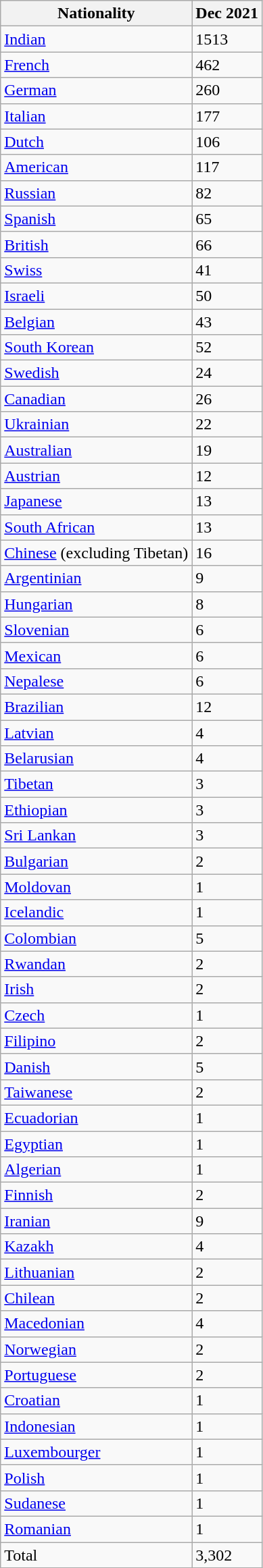<table class="wikitable sortable">
<tr>
<th>Nationality</th>
<th>Dec 2021</th>
</tr>
<tr>
<td><a href='#'>Indian</a></td>
<td>1513</td>
</tr>
<tr>
<td><a href='#'>French</a></td>
<td>462</td>
</tr>
<tr>
<td><a href='#'>German</a></td>
<td>260</td>
</tr>
<tr>
<td><a href='#'>Italian</a></td>
<td>177</td>
</tr>
<tr>
<td><a href='#'>Dutch</a></td>
<td>106</td>
</tr>
<tr>
<td><a href='#'>American</a></td>
<td>117</td>
</tr>
<tr>
<td><a href='#'>Russian</a></td>
<td>82</td>
</tr>
<tr>
<td><a href='#'>Spanish</a></td>
<td>65</td>
</tr>
<tr>
<td><a href='#'>British</a></td>
<td>66</td>
</tr>
<tr>
<td><a href='#'>Swiss</a></td>
<td>41</td>
</tr>
<tr>
<td><a href='#'>Israeli</a></td>
<td>50</td>
</tr>
<tr>
<td><a href='#'>Belgian</a></td>
<td>43</td>
</tr>
<tr>
<td><a href='#'>South Korean</a></td>
<td>52</td>
</tr>
<tr>
<td><a href='#'>Swedish</a></td>
<td>24</td>
</tr>
<tr>
<td><a href='#'>Canadian</a></td>
<td>26</td>
</tr>
<tr>
<td><a href='#'>Ukrainian</a></td>
<td>22</td>
</tr>
<tr>
<td><a href='#'>Australian</a></td>
<td>19</td>
</tr>
<tr>
<td><a href='#'>Austrian</a></td>
<td>12</td>
</tr>
<tr>
<td><a href='#'>Japanese</a></td>
<td>13</td>
</tr>
<tr>
<td><a href='#'>South African</a></td>
<td>13</td>
</tr>
<tr>
<td><a href='#'>Chinese</a> (excluding Tibetan)</td>
<td>16</td>
</tr>
<tr>
<td><a href='#'>Argentinian</a></td>
<td>9</td>
</tr>
<tr>
<td><a href='#'>Hungarian</a></td>
<td>8</td>
</tr>
<tr>
<td><a href='#'>Slovenian</a></td>
<td>6</td>
</tr>
<tr>
<td><a href='#'>Mexican</a></td>
<td>6</td>
</tr>
<tr>
<td><a href='#'>Nepalese</a></td>
<td>6</td>
</tr>
<tr>
<td><a href='#'>Brazilian</a></td>
<td>12</td>
</tr>
<tr>
<td><a href='#'>Latvian</a></td>
<td>4</td>
</tr>
<tr>
<td><a href='#'>Belarusian</a></td>
<td>4</td>
</tr>
<tr>
<td><a href='#'>Tibetan</a></td>
<td>3</td>
</tr>
<tr>
<td><a href='#'>Ethiopian</a></td>
<td>3</td>
</tr>
<tr>
<td><a href='#'>Sri Lankan</a></td>
<td>3</td>
</tr>
<tr>
<td><a href='#'>Bulgarian</a></td>
<td>2</td>
</tr>
<tr>
<td><a href='#'>Moldovan</a></td>
<td>1</td>
</tr>
<tr>
<td><a href='#'>Icelandic</a></td>
<td>1</td>
</tr>
<tr>
<td><a href='#'>Colombian</a></td>
<td>5</td>
</tr>
<tr>
<td><a href='#'>Rwandan</a></td>
<td>2</td>
</tr>
<tr>
<td><a href='#'>Irish</a></td>
<td>2</td>
</tr>
<tr>
<td><a href='#'>Czech</a></td>
<td>1</td>
</tr>
<tr>
<td><a href='#'>Filipino</a></td>
<td>2</td>
</tr>
<tr>
<td><a href='#'>Danish</a></td>
<td>5</td>
</tr>
<tr>
<td><a href='#'>Taiwanese</a></td>
<td>2</td>
</tr>
<tr>
<td><a href='#'>Ecuadorian</a></td>
<td>1</td>
</tr>
<tr>
<td><a href='#'>Egyptian</a></td>
<td>1</td>
</tr>
<tr>
<td><a href='#'>Algerian</a></td>
<td>1</td>
</tr>
<tr>
<td><a href='#'>Finnish</a></td>
<td>2</td>
</tr>
<tr>
<td><a href='#'>Iranian</a></td>
<td>9</td>
</tr>
<tr>
<td><a href='#'>Kazakh</a></td>
<td>4</td>
</tr>
<tr>
<td><a href='#'>Lithuanian</a></td>
<td>2</td>
</tr>
<tr>
<td><a href='#'>Chilean</a></td>
<td>2</td>
</tr>
<tr>
<td><a href='#'>Macedonian</a></td>
<td>4</td>
</tr>
<tr>
<td><a href='#'>Norwegian</a></td>
<td>2</td>
</tr>
<tr>
<td><a href='#'>Portuguese</a></td>
<td>2</td>
</tr>
<tr>
<td><a href='#'>Croatian</a></td>
<td>1</td>
</tr>
<tr>
<td><a href='#'>Indonesian</a></td>
<td>1</td>
</tr>
<tr>
<td><a href='#'>Luxembourger</a></td>
<td>1</td>
</tr>
<tr>
<td><a href='#'>Polish</a></td>
<td>1</td>
</tr>
<tr>
<td><a href='#'>Sudanese</a></td>
<td>1</td>
</tr>
<tr>
<td><a href='#'>Romanian</a></td>
<td>1</td>
</tr>
<tr>
<td>Total</td>
<td>3,302</td>
</tr>
</table>
